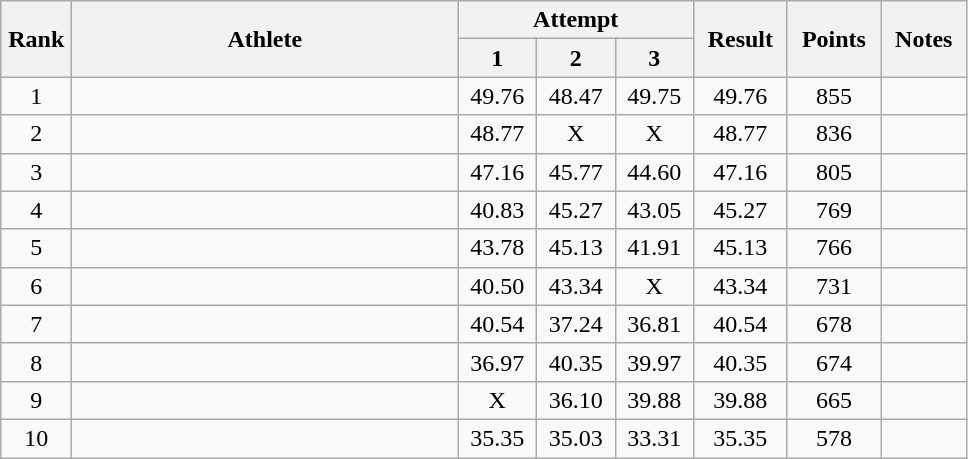<table class="wikitable" style="text-align:center">
<tr>
<th rowspan=2 width=40>Rank</th>
<th rowspan=2 width=250>Athlete</th>
<th colspan=3>Attempt</th>
<th rowspan=2 width=55>Result</th>
<th rowspan=2 width=55>Points</th>
<th rowspan=2 width=50>Notes</th>
</tr>
<tr>
<th width=45>1</th>
<th width=45>2</th>
<th width=45>3</th>
</tr>
<tr>
<td>1</td>
<td align=left></td>
<td>49.76</td>
<td>48.47</td>
<td>49.75</td>
<td>49.76</td>
<td>855</td>
<td></td>
</tr>
<tr>
<td>2</td>
<td align=left></td>
<td>48.77</td>
<td>X</td>
<td>X</td>
<td>48.77</td>
<td>836</td>
<td></td>
</tr>
<tr>
<td>3</td>
<td align=left></td>
<td>47.16</td>
<td>45.77</td>
<td>44.60</td>
<td>47.16</td>
<td>805</td>
<td></td>
</tr>
<tr>
<td>4</td>
<td align=left></td>
<td>40.83</td>
<td>45.27</td>
<td>43.05</td>
<td>45.27</td>
<td>769</td>
<td></td>
</tr>
<tr>
<td>5</td>
<td align=left></td>
<td>43.78</td>
<td>45.13</td>
<td>41.91</td>
<td>45.13</td>
<td>766</td>
<td></td>
</tr>
<tr>
<td>6</td>
<td align=left></td>
<td>40.50</td>
<td>43.34</td>
<td>X</td>
<td>43.34</td>
<td>731</td>
<td></td>
</tr>
<tr>
<td>7</td>
<td align=left></td>
<td>40.54</td>
<td>37.24</td>
<td>36.81</td>
<td>40.54</td>
<td>678</td>
<td></td>
</tr>
<tr>
<td>8</td>
<td align=left></td>
<td>36.97</td>
<td>40.35</td>
<td>39.97</td>
<td>40.35</td>
<td>674</td>
<td></td>
</tr>
<tr>
<td>9</td>
<td align=left></td>
<td>X</td>
<td>36.10</td>
<td>39.88</td>
<td>39.88</td>
<td>665</td>
<td></td>
</tr>
<tr>
<td>10</td>
<td align=left></td>
<td>35.35</td>
<td>35.03</td>
<td>33.31</td>
<td>35.35</td>
<td>578</td>
<td></td>
</tr>
</table>
